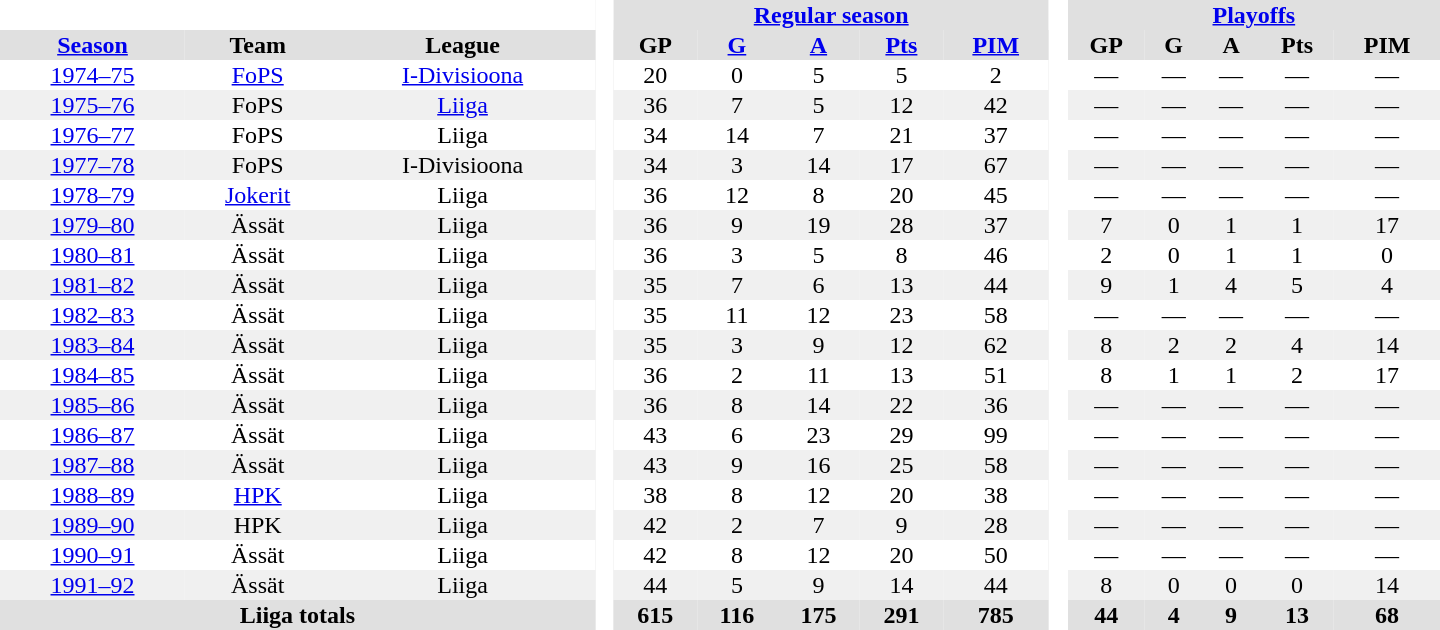<table border="0" cellpadding="1" cellspacing="0" style="text-align:center; width:60em">
<tr bgcolor="#e0e0e0">
<th colspan="3" bgcolor="#ffffff"> </th>
<th rowspan="99" bgcolor="#ffffff"> </th>
<th colspan="5"><a href='#'>Regular season</a></th>
<th rowspan="99" bgcolor="#ffffff"> </th>
<th colspan="5"><a href='#'>Playoffs</a></th>
</tr>
<tr bgcolor="#e0e0e0">
<th><a href='#'>Season</a></th>
<th>Team</th>
<th>League</th>
<th>GP</th>
<th><a href='#'>G</a></th>
<th><a href='#'>A</a></th>
<th><a href='#'>Pts</a></th>
<th><a href='#'>PIM</a></th>
<th>GP</th>
<th>G</th>
<th>A</th>
<th>Pts</th>
<th>PIM</th>
</tr>
<tr>
<td><a href='#'>1974–75</a></td>
<td><a href='#'>FoPS</a></td>
<td><a href='#'>I-Divisioona</a></td>
<td>20</td>
<td>0</td>
<td>5</td>
<td>5</td>
<td>2</td>
<td>—</td>
<td>—</td>
<td>—</td>
<td>—</td>
<td>—</td>
</tr>
<tr bgcolor="#f0f0f0">
<td><a href='#'>1975–76</a></td>
<td>FoPS</td>
<td><a href='#'>Liiga</a></td>
<td>36</td>
<td>7</td>
<td>5</td>
<td>12</td>
<td>42</td>
<td>—</td>
<td>—</td>
<td>—</td>
<td>—</td>
<td>—</td>
</tr>
<tr>
<td><a href='#'>1976–77</a></td>
<td>FoPS</td>
<td>Liiga</td>
<td>34</td>
<td>14</td>
<td>7</td>
<td>21</td>
<td>37</td>
<td>—</td>
<td>—</td>
<td>—</td>
<td>—</td>
<td>—</td>
</tr>
<tr bgcolor="#f0f0f0">
<td><a href='#'>1977–78</a></td>
<td>FoPS</td>
<td>I-Divisioona</td>
<td>34</td>
<td>3</td>
<td>14</td>
<td>17</td>
<td>67</td>
<td>—</td>
<td>—</td>
<td>—</td>
<td>—</td>
<td>—</td>
</tr>
<tr>
<td><a href='#'>1978–79</a></td>
<td><a href='#'>Jokerit</a></td>
<td>Liiga</td>
<td>36</td>
<td>12</td>
<td>8</td>
<td>20</td>
<td>45</td>
<td>—</td>
<td>—</td>
<td>—</td>
<td>—</td>
<td>—</td>
</tr>
<tr bgcolor="#f0f0f0">
<td><a href='#'>1979–80</a></td>
<td>Ässät</td>
<td>Liiga</td>
<td>36</td>
<td>9</td>
<td>19</td>
<td>28</td>
<td>37</td>
<td>7</td>
<td>0</td>
<td>1</td>
<td>1</td>
<td>17</td>
</tr>
<tr>
<td><a href='#'>1980–81</a></td>
<td>Ässät</td>
<td>Liiga</td>
<td>36</td>
<td>3</td>
<td>5</td>
<td>8</td>
<td>46</td>
<td>2</td>
<td>0</td>
<td>1</td>
<td>1</td>
<td>0</td>
</tr>
<tr bgcolor="#f0f0f0">
<td><a href='#'>1981–82</a></td>
<td>Ässät</td>
<td>Liiga</td>
<td>35</td>
<td>7</td>
<td>6</td>
<td>13</td>
<td>44</td>
<td>9</td>
<td>1</td>
<td>4</td>
<td>5</td>
<td>4</td>
</tr>
<tr>
<td><a href='#'>1982–83</a></td>
<td>Ässät</td>
<td>Liiga</td>
<td>35</td>
<td>11</td>
<td>12</td>
<td>23</td>
<td>58</td>
<td>—</td>
<td>—</td>
<td>—</td>
<td>—</td>
<td>—</td>
</tr>
<tr bgcolor="#f0f0f0">
<td><a href='#'>1983–84</a></td>
<td>Ässät</td>
<td>Liiga</td>
<td>35</td>
<td>3</td>
<td>9</td>
<td>12</td>
<td>62</td>
<td>8</td>
<td>2</td>
<td>2</td>
<td>4</td>
<td>14</td>
</tr>
<tr>
<td><a href='#'>1984–85</a></td>
<td>Ässät</td>
<td>Liiga</td>
<td>36</td>
<td>2</td>
<td>11</td>
<td>13</td>
<td>51</td>
<td>8</td>
<td>1</td>
<td>1</td>
<td>2</td>
<td>17</td>
</tr>
<tr bgcolor="#f0f0f0">
<td><a href='#'>1985–86</a></td>
<td>Ässät</td>
<td>Liiga</td>
<td>36</td>
<td>8</td>
<td>14</td>
<td>22</td>
<td>36</td>
<td>—</td>
<td>—</td>
<td>—</td>
<td>—</td>
<td>—</td>
</tr>
<tr>
<td><a href='#'>1986–87</a></td>
<td>Ässät</td>
<td>Liiga</td>
<td>43</td>
<td>6</td>
<td>23</td>
<td>29</td>
<td>99</td>
<td>—</td>
<td>—</td>
<td>—</td>
<td>—</td>
<td>—</td>
</tr>
<tr bgcolor="#f0f0f0">
<td><a href='#'>1987–88</a></td>
<td>Ässät</td>
<td>Liiga</td>
<td>43</td>
<td>9</td>
<td>16</td>
<td>25</td>
<td>58</td>
<td>—</td>
<td>—</td>
<td>—</td>
<td>—</td>
<td>—</td>
</tr>
<tr>
<td><a href='#'>1988–89</a></td>
<td><a href='#'>HPK</a></td>
<td>Liiga</td>
<td>38</td>
<td>8</td>
<td>12</td>
<td>20</td>
<td>38</td>
<td>—</td>
<td>—</td>
<td>—</td>
<td>—</td>
<td>—</td>
</tr>
<tr bgcolor="#f0f0f0">
<td><a href='#'>1989–90</a></td>
<td>HPK</td>
<td>Liiga</td>
<td>42</td>
<td>2</td>
<td>7</td>
<td>9</td>
<td>28</td>
<td>—</td>
<td>—</td>
<td>—</td>
<td>—</td>
<td>—</td>
</tr>
<tr>
<td><a href='#'>1990–91</a></td>
<td>Ässät</td>
<td>Liiga</td>
<td>42</td>
<td>8</td>
<td>12</td>
<td>20</td>
<td>50</td>
<td>—</td>
<td>—</td>
<td>—</td>
<td>—</td>
<td>—</td>
</tr>
<tr bgcolor="#f0f0f0">
<td><a href='#'>1991–92</a></td>
<td>Ässät</td>
<td>Liiga</td>
<td>44</td>
<td>5</td>
<td>9</td>
<td>14</td>
<td>44</td>
<td>8</td>
<td>0</td>
<td>0</td>
<td>0</td>
<td>14</td>
</tr>
<tr bgcolor="#e0e0e0">
<th colspan="3">Liiga totals</th>
<th>615</th>
<th>116</th>
<th>175</th>
<th>291</th>
<th>785</th>
<th>44</th>
<th>4</th>
<th>9</th>
<th>13</th>
<th>68</th>
</tr>
</table>
